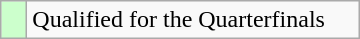<table class=wikitable width=240>
<tr>
<td width=10px style="background-color:#ccffcc;"></td>
<td>Qualified for the Quarterfinals</td>
</tr>
</table>
